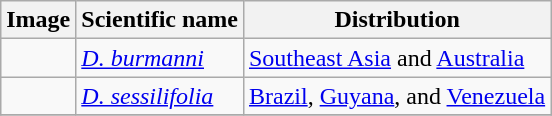<table class="wikitable">
<tr>
<th>Image</th>
<th>Scientific name</th>
<th>Distribution</th>
</tr>
<tr>
<td></td>
<td><em><a href='#'>D. burmanni</a></em> </td>
<td><a href='#'>Southeast Asia</a> and <a href='#'>Australia</a></td>
</tr>
<tr>
<td></td>
<td><em><a href='#'>D. sessilifolia</a></em> </td>
<td><a href='#'>Brazil</a>, <a href='#'>Guyana</a>, and <a href='#'>Venezuela</a></td>
</tr>
<tr>
</tr>
</table>
